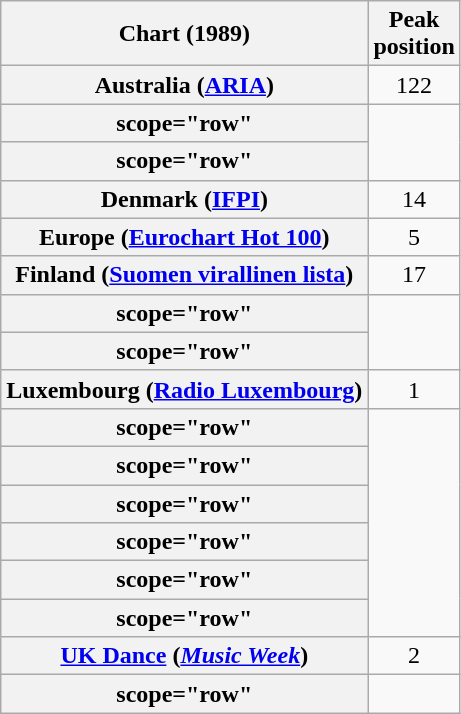<table class="wikitable sortable plainrowheaders">
<tr>
<th>Chart (1989)</th>
<th>Peak<br>position</th>
</tr>
<tr>
<th scope="row">Australia (<a href='#'>ARIA</a>)</th>
<td align="center">122</td>
</tr>
<tr>
<th>scope="row"</th>
</tr>
<tr>
<th>scope="row"</th>
</tr>
<tr>
<th scope="row">Denmark (<a href='#'>IFPI</a>)</th>
<td align="center">14</td>
</tr>
<tr>
<th scope="row">Europe (<a href='#'>Eurochart Hot 100</a>)</th>
<td align="center">5</td>
</tr>
<tr>
<th scope="row">Finland (<a href='#'>Suomen virallinen lista</a>)</th>
<td align="center">17</td>
</tr>
<tr>
<th>scope="row"</th>
</tr>
<tr>
<th>scope="row"</th>
</tr>
<tr>
<th scope="row">Luxembourg (<a href='#'>Radio Luxembourg</a>)</th>
<td align="center">1</td>
</tr>
<tr>
<th>scope="row"</th>
</tr>
<tr>
<th>scope="row"</th>
</tr>
<tr>
<th>scope="row"</th>
</tr>
<tr>
<th>scope="row"</th>
</tr>
<tr>
<th>scope="row"</th>
</tr>
<tr>
<th>scope="row"</th>
</tr>
<tr>
<th scope="row"><a href='#'>UK Dance</a> (<em><a href='#'>Music Week</a></em>)</th>
<td align="center">2</td>
</tr>
<tr>
<th>scope="row"</th>
</tr>
</table>
